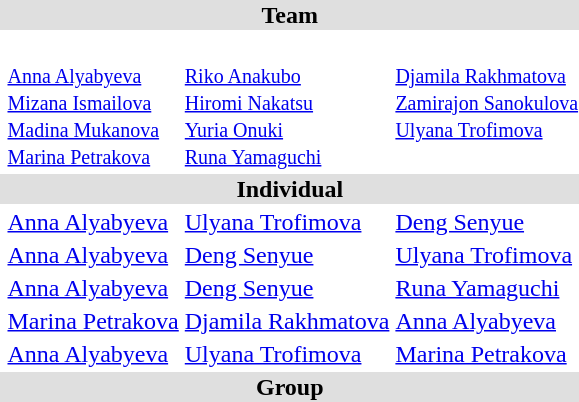<table>
<tr bgcolor="DFDFDF">
<td colspan="4" align="center"><strong>Team</strong></td>
</tr>
<tr>
<th scope=row style="text-align:left"><br></th>
<td valign="top"><br><small><a href='#'>Anna Alyabyeva</a><br><a href='#'>Mizana Ismailova</a><br><a href='#'>Madina Mukanova</a><br><a href='#'>Marina Petrakova</a></small></td>
<td valign="top"><br><small><a href='#'>Riko Anakubo</a><br><a href='#'>Hiromi Nakatsu</a><br><a href='#'>Yuria Onuki</a><br><a href='#'>Runa Yamaguchi</a></small></td>
<td valign="top"><br><small><a href='#'>Djamila Rakhmatova</a><br><a href='#'>Zamirajon Sanokulova</a><br><a href='#'>Ulyana Trofimova</a></small></td>
</tr>
<tr bgcolor="DFDFDF">
<td colspan="4" align="center"><strong>Individual</strong></td>
</tr>
<tr>
<th scope=row style="text-align:left"><br></th>
<td><a href='#'>Anna Alyabyeva</a><br><small></small></td>
<td><a href='#'>Ulyana Trofimova</a><br><small></small></td>
<td><a href='#'>Deng Senyue</a><br><small></small></td>
</tr>
<tr>
<th scope=row style="text-align:left"><br></th>
<td><a href='#'>Anna Alyabyeva</a><br><small></small></td>
<td><a href='#'>Deng Senyue</a><br><small></small></td>
<td><a href='#'>Ulyana Trofimova</a><br><small></small></td>
</tr>
<tr>
<th scope=row style="text-align:left"><br></th>
<td><a href='#'>Anna Alyabyeva</a><br><small></small></td>
<td><a href='#'>Deng Senyue</a><br><small></small></td>
<td><a href='#'>Runa Yamaguchi</a><br><small></small></td>
</tr>
<tr>
<th scope=row style="text-align:left"><br></th>
<td><a href='#'>Marina Petrakova</a><br><small></small></td>
<td><a href='#'>Djamila Rakhmatova</a><br><small></small></td>
<td><a href='#'>Anna Alyabyeva</a><br><small></small></td>
</tr>
<tr>
<th scope=row style="text-align:left"><br></th>
<td><a href='#'>Anna Alyabyeva</a><br><small></small></td>
<td><a href='#'>Ulyana Trofimova</a><br><small></small></td>
<td><a href='#'>Marina Petrakova</a><br><small></small></td>
</tr>
<tr bgcolor="DFDFDF">
<td colspan="4" align="center"><strong>Group</strong></td>
</tr>
<tr>
<th scope=row style="text-align:left"><br></th>
<td valign="middle"></td>
<td valign="middle"></td>
<td valign="middle"></td>
</tr>
<tr>
<th scope=row style="text-align:left"><br></th>
<td valign="middle"></td>
<td valign="middle"></td>
<td valign="middle"></td>
</tr>
<tr>
<th scope=row style="text-align:left"><br></th>
<td valign="middle"></td>
<td valign="middle"></td>
<td valign="middle"></td>
</tr>
</table>
